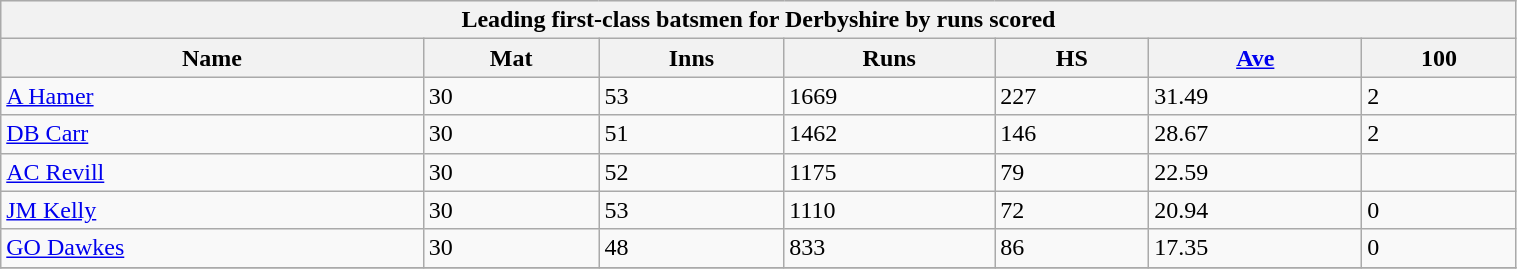<table class="wikitable" width="80%">
<tr bgcolor="#efefef">
<th colspan=7>Leading first-class batsmen for Derbyshire by runs scored</th>
</tr>
<tr bgcolor="#efefef">
<th>Name</th>
<th>Mat</th>
<th>Inns</th>
<th>Runs</th>
<th>HS</th>
<th><a href='#'>Ave</a></th>
<th>100</th>
</tr>
<tr>
<td><a href='#'>A Hamer</a></td>
<td>30</td>
<td>53</td>
<td>1669</td>
<td>227</td>
<td>31.49</td>
<td>2</td>
</tr>
<tr>
<td><a href='#'>DB Carr</a></td>
<td>30</td>
<td>51</td>
<td>1462</td>
<td>146</td>
<td>28.67</td>
<td>2</td>
</tr>
<tr>
<td><a href='#'>AC Revill</a></td>
<td>30</td>
<td>52</td>
<td>1175</td>
<td>79</td>
<td>22.59</td>
<td></td>
</tr>
<tr>
<td><a href='#'>JM Kelly</a></td>
<td>30</td>
<td>53</td>
<td>1110</td>
<td>72</td>
<td>20.94</td>
<td>0</td>
</tr>
<tr>
<td><a href='#'>GO Dawkes</a></td>
<td>30</td>
<td>48</td>
<td>833</td>
<td>86</td>
<td>17.35</td>
<td>0</td>
</tr>
<tr>
</tr>
</table>
